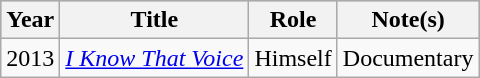<table class="wikitable">
<tr style="background:#b0c4de; text-align:center;">
<th>Year</th>
<th>Title</th>
<th>Role</th>
<th>Note(s)</th>
</tr>
<tr>
<td>2013</td>
<td><em><a href='#'>I Know That Voice</a></em></td>
<td>Himself</td>
<td>Documentary</td>
</tr>
</table>
